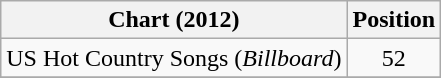<table class="wikitable sortable">
<tr>
<th scope="col">Chart (2012)</th>
<th scope="col">Position</th>
</tr>
<tr>
<td>US Hot Country Songs (<em>Billboard</em>)</td>
<td align="center">52</td>
</tr>
<tr>
</tr>
</table>
